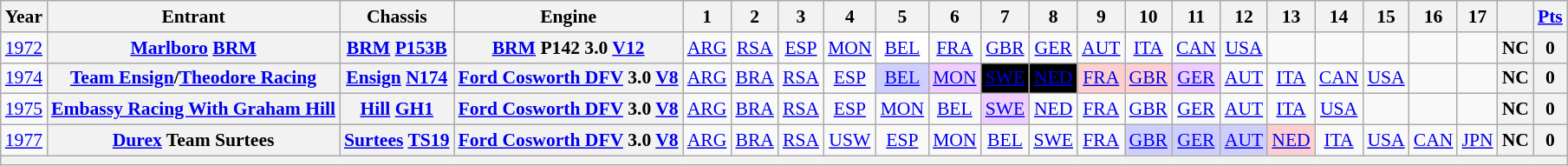<table class="wikitable" style="text-align:center; font-size:90%">
<tr>
<th>Year</th>
<th>Entrant</th>
<th>Chassis</th>
<th>Engine</th>
<th>1</th>
<th>2</th>
<th>3</th>
<th>4</th>
<th>5</th>
<th>6</th>
<th>7</th>
<th>8</th>
<th>9</th>
<th>10</th>
<th>11</th>
<th>12</th>
<th>13</th>
<th>14</th>
<th>15</th>
<th>16</th>
<th>17</th>
<th></th>
<th><a href='#'>Pts</a></th>
</tr>
<tr>
<td><a href='#'>1972</a></td>
<th><a href='#'>Marlboro</a> <a href='#'>BRM</a></th>
<th><a href='#'>BRM</a> <a href='#'>P153B</a></th>
<th><a href='#'>BRM</a> P142 3.0 <a href='#'>V12</a></th>
<td><a href='#'>ARG</a></td>
<td><a href='#'>RSA</a></td>
<td><a href='#'>ESP</a></td>
<td><a href='#'>MON</a></td>
<td style="background:#ffffff;"><a href='#'>BEL</a><br></td>
<td><a href='#'>FRA</a></td>
<td><a href='#'>GBR</a></td>
<td><a href='#'>GER</a></td>
<td><a href='#'>AUT</a></td>
<td><a href='#'>ITA</a></td>
<td><a href='#'>CAN</a></td>
<td><a href='#'>USA</a></td>
<td></td>
<td></td>
<td></td>
<td></td>
<td></td>
<th>NC</th>
<th>0</th>
</tr>
<tr>
<td><a href='#'>1974</a></td>
<th><a href='#'>Team Ensign</a>/<a href='#'>Theodore Racing</a></th>
<th><a href='#'>Ensign</a> <a href='#'>N174</a></th>
<th><a href='#'>Ford Cosworth DFV</a> 3.0 <a href='#'>V8</a></th>
<td><a href='#'>ARG</a></td>
<td><a href='#'>BRA</a></td>
<td><a href='#'>RSA</a></td>
<td><a href='#'>ESP</a></td>
<td style="background:#CFCFFF;"><a href='#'>BEL</a><br></td>
<td style="background:#EFCFFF;"><a href='#'>MON</a><br></td>
<td style="background:#000000; color:#ffffff"><a href='#'><span>SWE</span></a><br></td>
<td style="background:#000000; color:#ffffff"><a href='#'><span>NED</span></a><br></td>
<td style="background:#FFCFCF;"><a href='#'>FRA</a><br></td>
<td style="background:#FFCFCF;"><a href='#'>GBR</a><br></td>
<td style="background:#EFCFFF;"><a href='#'>GER</a><br></td>
<td><a href='#'>AUT</a></td>
<td><a href='#'>ITA</a></td>
<td><a href='#'>CAN</a></td>
<td><a href='#'>USA</a></td>
<td></td>
<td></td>
<th>NC</th>
<th>0</th>
</tr>
<tr>
<td><a href='#'>1975</a></td>
<th><a href='#'>Embassy Racing With Graham Hill</a></th>
<th><a href='#'>Hill</a> <a href='#'>GH1</a></th>
<th><a href='#'>Ford Cosworth DFV</a> 3.0 <a href='#'>V8</a></th>
<td><a href='#'>ARG</a></td>
<td><a href='#'>BRA</a></td>
<td><a href='#'>RSA</a></td>
<td><a href='#'>ESP</a></td>
<td><a href='#'>MON</a></td>
<td><a href='#'>BEL</a></td>
<td style="background:#EFCFFF;"><a href='#'>SWE</a><br></td>
<td><a href='#'>NED</a></td>
<td><a href='#'>FRA</a></td>
<td><a href='#'>GBR</a></td>
<td><a href='#'>GER</a></td>
<td><a href='#'>AUT</a></td>
<td><a href='#'>ITA</a></td>
<td><a href='#'>USA</a></td>
<td></td>
<td></td>
<td></td>
<th>NC</th>
<th>0</th>
</tr>
<tr>
<td><a href='#'>1977</a></td>
<th><a href='#'>Durex</a> Team Surtees</th>
<th><a href='#'>Surtees</a> <a href='#'>TS19</a></th>
<th><a href='#'>Ford Cosworth DFV</a> 3.0 <a href='#'>V8</a></th>
<td><a href='#'>ARG</a></td>
<td><a href='#'>BRA</a></td>
<td><a href='#'>RSA</a></td>
<td><a href='#'>USW</a></td>
<td><a href='#'>ESP</a></td>
<td><a href='#'>MON</a></td>
<td><a href='#'>BEL</a></td>
<td><a href='#'>SWE</a></td>
<td><a href='#'>FRA</a></td>
<td style="background:#CFCFFF;"><a href='#'>GBR</a><br></td>
<td style="background:#CFCFFF;"><a href='#'>GER</a><br></td>
<td style="background:#CFCFFF;"><a href='#'>AUT</a><br></td>
<td style="background:#FFCFCF;"><a href='#'>NED</a><br></td>
<td><a href='#'>ITA</a></td>
<td><a href='#'>USA</a></td>
<td><a href='#'>CAN</a></td>
<td><a href='#'>JPN</a></td>
<th>NC</th>
<th>0</th>
</tr>
<tr>
<th colspan=23></th>
</tr>
</table>
